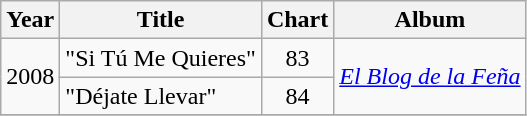<table class="wikitable plainrowheaders" style="text-align:center;">
<tr>
<th rowspan="1" scope="col">Year</th>
<th rowspan="1" scope="col">Title</th>
<th colspan="1">Chart</th>
<th rowspan="1" scope="col">Album</th>
</tr>
<tr>
<td rowspan="2">2008</td>
<td align="left">"Si Tú Me Quieres"</td>
<td>83</td>
<td rowspan="2"><em><a href='#'>El Blog de la Feña</a></em></td>
</tr>
<tr>
<td align="left">"Déjate Llevar"</td>
<td>84</td>
</tr>
<tr>
</tr>
</table>
